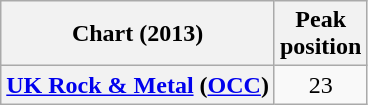<table class="wikitable plainrowheaders" style="text-align:center">
<tr>
<th scope="col">Chart (2013)</th>
<th scope="col">Peak<br>position</th>
</tr>
<tr>
<th scope="row"><a href='#'>UK Rock & Metal</a> (<a href='#'>OCC</a>)</th>
<td>23</td>
</tr>
</table>
